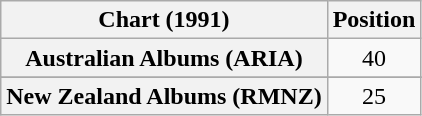<table class="wikitable plainrowheaders sortable">
<tr>
<th>Chart (1991)</th>
<th>Position</th>
</tr>
<tr>
<th scope="row">Australian Albums (ARIA)</th>
<td align="center">40</td>
</tr>
<tr>
</tr>
<tr>
<th scope="row">New Zealand Albums (RMNZ)</th>
<td align="center">25</td>
</tr>
</table>
